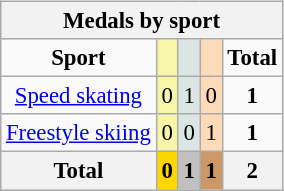<table class="wikitable" style="font-size:95%;float:right;clear:right;">
<tr style="background:#efefef;">
<th colspan=5><strong>Medals by sport</strong></th>
</tr>
<tr align=center>
<td><strong>Sport</strong></td>
<td bgcolor=#f7f6a8></td>
<td bgcolor=#dce5e5></td>
<td bgcolor=#ffdab9></td>
<td><strong>Total</strong></td>
</tr>
<tr align=center>
<td><a href='#'>Speed skating</a></td>
<td style="background:#F7F6A8;">0</td>
<td style="background:#DCE5E5;">1</td>
<td style="background:#FFDAB9;">0</td>
<td><strong>1</strong></td>
</tr>
<tr align=center>
<td><a href='#'>Freestyle skiing</a></td>
<td style="background:#F7F6A8;">0</td>
<td style="background:#DCE5E5;">0</td>
<td style="background:#FFDAB9;">1</td>
<td><strong>1</strong></td>
</tr>
<tr align=center>
<th><strong>Total</strong></th>
<th style="background:gold;"><strong>0</strong></th>
<th style="background:silver;"><strong>1</strong></th>
<th style="background:#c96;"><strong>1</strong></th>
<th><strong>2</strong></th>
</tr>
</table>
